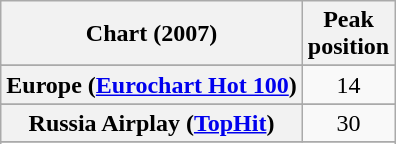<table class="wikitable plainrowheaders sortable" style="text-align:center">
<tr>
<th>Chart (2007)</th>
<th>Peak<br>position</th>
</tr>
<tr>
</tr>
<tr>
</tr>
<tr>
</tr>
<tr>
</tr>
<tr>
</tr>
<tr>
</tr>
<tr>
</tr>
<tr>
</tr>
<tr>
</tr>
<tr>
</tr>
<tr>
</tr>
<tr>
<th scope="row">Europe (<a href='#'>Eurochart Hot 100</a>)</th>
<td>14</td>
</tr>
<tr>
</tr>
<tr>
</tr>
<tr>
</tr>
<tr>
</tr>
<tr>
</tr>
<tr>
</tr>
<tr>
</tr>
<tr>
</tr>
<tr>
</tr>
<tr>
</tr>
<tr>
<th scope="row">Russia Airplay (<a href='#'>TopHit</a>)</th>
<td>30</td>
</tr>
<tr>
</tr>
<tr>
</tr>
<tr>
</tr>
<tr>
</tr>
<tr>
</tr>
<tr>
</tr>
<tr>
</tr>
<tr>
</tr>
<tr>
</tr>
<tr>
</tr>
</table>
